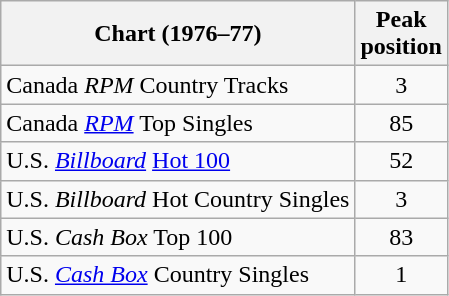<table class="wikitable sortable">
<tr>
<th>Chart (1976–77)</th>
<th>Peak<br>position</th>
</tr>
<tr>
<td>Canada <em>RPM</em> Country Tracks</td>
<td align="center">3</td>
</tr>
<tr>
<td>Canada <em><a href='#'>RPM</a></em> Top Singles</td>
<td style="text-align:center;">85</td>
</tr>
<tr>
<td>U.S. <em><a href='#'>Billboard</a></em> <a href='#'>Hot 100</a></td>
<td style="text-align:center;">52</td>
</tr>
<tr>
<td>U.S. <em>Billboard</em> Hot Country Singles</td>
<td align="center">3</td>
</tr>
<tr>
<td>U.S. <em>Cash Box</em> Top 100</td>
<td align="center">83</td>
</tr>
<tr>
<td>U.S. <a href='#'><em>Cash Box</em></a> Country Singles</td>
<td align="center">1</td>
</tr>
</table>
